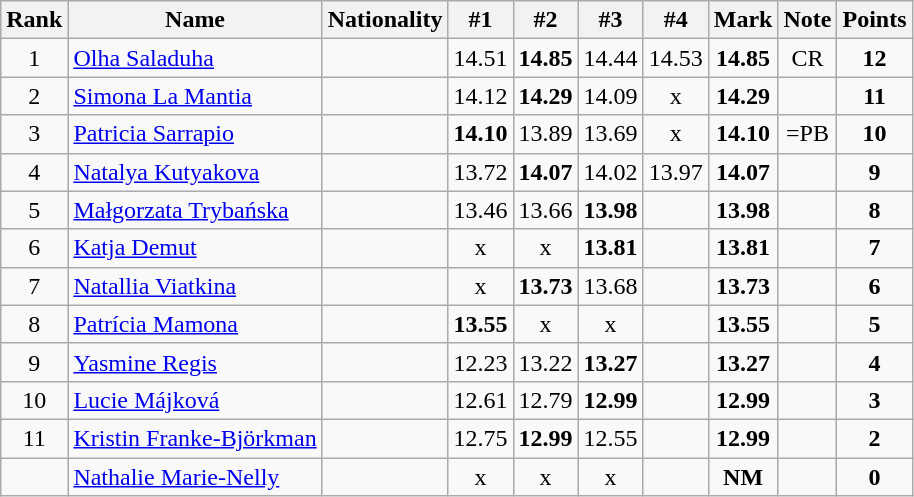<table class="wikitable sortable" style="text-align:center">
<tr>
<th>Rank</th>
<th>Name</th>
<th>Nationality</th>
<th>#1</th>
<th>#2</th>
<th>#3</th>
<th>#4</th>
<th>Mark</th>
<th>Note</th>
<th>Points</th>
</tr>
<tr>
<td>1</td>
<td align=left><a href='#'>Olha Saladuha</a></td>
<td align=left></td>
<td>14.51</td>
<td><strong>14.85</strong></td>
<td>14.44</td>
<td>14.53</td>
<td><strong>14.85</strong></td>
<td>CR</td>
<td><strong>12</strong></td>
</tr>
<tr>
<td>2</td>
<td align=left><a href='#'>Simona La Mantia</a></td>
<td align=left></td>
<td>14.12</td>
<td><strong>14.29</strong></td>
<td>14.09</td>
<td>x</td>
<td><strong>14.29</strong></td>
<td></td>
<td><strong>11</strong></td>
</tr>
<tr>
<td>3</td>
<td align=left><a href='#'>Patricia Sarrapio</a></td>
<td align=left></td>
<td><strong>14.10</strong></td>
<td>13.89</td>
<td>13.69</td>
<td>x</td>
<td><strong>14.10</strong></td>
<td>=PB</td>
<td><strong>10</strong></td>
</tr>
<tr>
<td>4</td>
<td align=left><a href='#'>Natalya Kutyakova</a></td>
<td align=left></td>
<td>13.72</td>
<td><strong>14.07</strong></td>
<td>14.02</td>
<td>13.97</td>
<td><strong>14.07</strong></td>
<td></td>
<td><strong>9</strong></td>
</tr>
<tr>
<td>5</td>
<td align=left><a href='#'>Małgorzata Trybańska</a></td>
<td align=left></td>
<td>13.46</td>
<td>13.66</td>
<td><strong>13.98</strong></td>
<td></td>
<td><strong>13.98</strong></td>
<td></td>
<td><strong>8</strong></td>
</tr>
<tr>
<td>6</td>
<td align=left><a href='#'>Katja Demut</a></td>
<td align=left></td>
<td>x</td>
<td>x</td>
<td><strong>13.81</strong></td>
<td></td>
<td><strong>13.81</strong></td>
<td></td>
<td><strong>7</strong></td>
</tr>
<tr>
<td>7</td>
<td align=left><a href='#'>Natallia Viatkina</a></td>
<td align=left></td>
<td>x</td>
<td><strong>13.73</strong></td>
<td>13.68</td>
<td></td>
<td><strong>13.73</strong></td>
<td></td>
<td><strong>6</strong></td>
</tr>
<tr>
<td>8</td>
<td align=left><a href='#'>Patrícia Mamona</a></td>
<td align=left></td>
<td><strong>13.55</strong></td>
<td>x</td>
<td>x</td>
<td></td>
<td><strong>13.55</strong></td>
<td></td>
<td><strong>5</strong></td>
</tr>
<tr>
<td>9</td>
<td align=left><a href='#'>Yasmine Regis</a></td>
<td align=left></td>
<td>12.23</td>
<td>13.22</td>
<td><strong>13.27</strong></td>
<td></td>
<td><strong>13.27</strong></td>
<td></td>
<td><strong>4</strong></td>
</tr>
<tr>
<td>10</td>
<td align=left><a href='#'>Lucie Májková</a></td>
<td align=left></td>
<td>12.61</td>
<td>12.79</td>
<td><strong>12.99</strong></td>
<td></td>
<td><strong>12.99</strong></td>
<td></td>
<td><strong>3</strong></td>
</tr>
<tr>
<td>11</td>
<td align=left><a href='#'>Kristin Franke-Björkman</a></td>
<td align=left></td>
<td>12.75</td>
<td><strong>12.99</strong></td>
<td>12.55</td>
<td></td>
<td><strong>12.99</strong></td>
<td></td>
<td><strong>2</strong></td>
</tr>
<tr>
<td></td>
<td align=left><a href='#'>Nathalie Marie-Nelly</a></td>
<td align=left></td>
<td>x</td>
<td>x</td>
<td>x</td>
<td></td>
<td><strong>NM</strong></td>
<td></td>
<td><strong>0</strong></td>
</tr>
</table>
